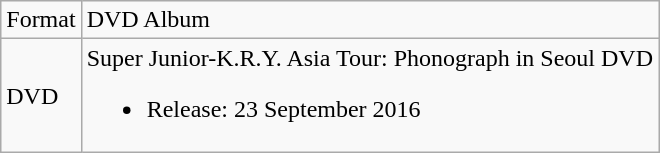<table class="wikitable">
<tr>
<td>Format</td>
<td>DVD Album</td>
</tr>
<tr>
<td>DVD</td>
<td>Super Junior-K.R.Y. Asia Tour: Phonograph in Seoul DVD<br><ul><li>Release: 23 September 2016</li></ul></td>
</tr>
</table>
